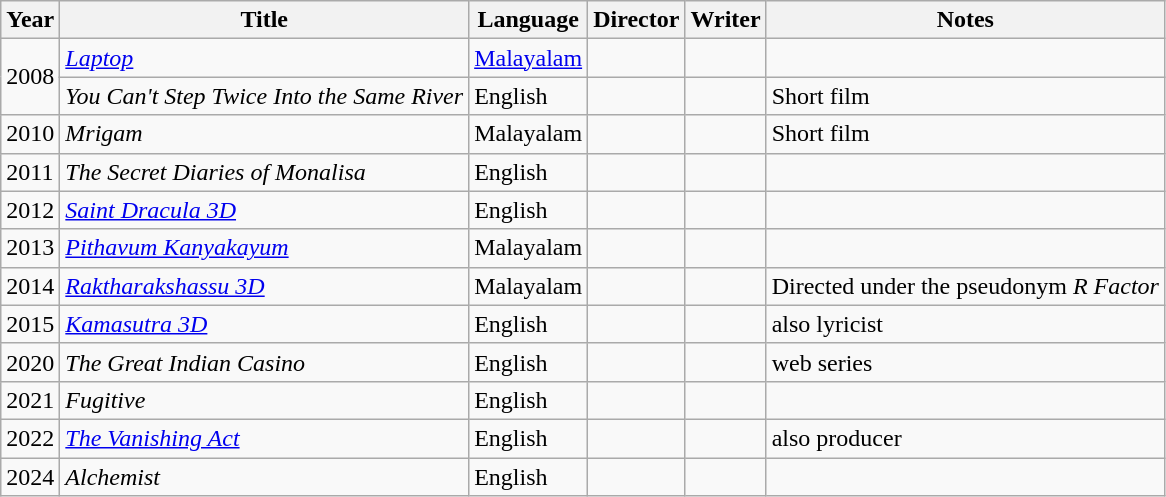<table class="wikitable">
<tr>
<th>Year</th>
<th>Title</th>
<th>Language</th>
<th>Director</th>
<th>Writer</th>
<th>Notes</th>
</tr>
<tr>
<td rowspan="2">2008</td>
<td><em><a href='#'>Laptop</a></em></td>
<td><a href='#'>Malayalam</a></td>
<td></td>
<td></td>
<td></td>
</tr>
<tr>
<td><em>You Can't Step Twice Into the Same River</em></td>
<td>English</td>
<td></td>
<td></td>
<td>Short film</td>
</tr>
<tr>
<td>2010</td>
<td><em>Mrigam</em></td>
<td>Malayalam</td>
<td></td>
<td></td>
<td>Short film</td>
</tr>
<tr>
<td>2011</td>
<td><em>The Secret Diaries of Monalisa</em></td>
<td>English</td>
<td></td>
<td></td>
<td></td>
</tr>
<tr>
<td>2012</td>
<td><em><a href='#'>Saint Dracula 3D</a></em></td>
<td>English</td>
<td></td>
<td></td>
<td></td>
</tr>
<tr>
<td>2013</td>
<td><em><a href='#'>Pithavum Kanyakayum</a></em></td>
<td>Malayalam</td>
<td></td>
<td></td>
<td></td>
</tr>
<tr>
<td>2014</td>
<td><em><a href='#'>Raktharakshassu 3D</a></em></td>
<td>Malayalam</td>
<td></td>
<td></td>
<td>Directed under the pseudonym <em>R Factor</em></td>
</tr>
<tr>
<td>2015</td>
<td><em><a href='#'>Kamasutra 3D</a></em></td>
<td>English</td>
<td></td>
<td></td>
<td>also lyricist</td>
</tr>
<tr>
<td>2020</td>
<td><em>The Great Indian Casino</em></td>
<td>English</td>
<td></td>
<td></td>
<td>web series</td>
</tr>
<tr>
<td>2021</td>
<td><em>Fugitive </em></td>
<td>English</td>
<td></td>
<td></td>
<td></td>
</tr>
<tr>
<td>2022</td>
<td><em><a href='#'>The Vanishing Act</a></em></td>
<td>English</td>
<td></td>
<td></td>
<td>also producer</td>
</tr>
<tr>
<td>2024</td>
<td><em>Alchemist</em></td>
<td>English</td>
<td></td>
<td></td>
<td></td>
</tr>
</table>
